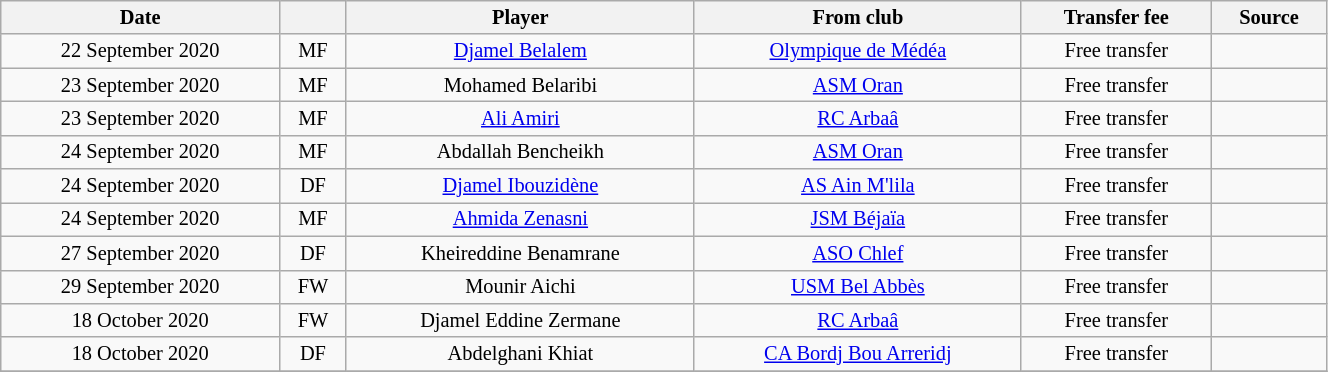<table class="wikitable sortable" style="width:70%; text-align:center; font-size:85%; text-align:centre;">
<tr>
<th>Date</th>
<th></th>
<th>Player</th>
<th>From club</th>
<th>Transfer fee</th>
<th>Source</th>
</tr>
<tr>
<td>22 September 2020</td>
<td>MF</td>
<td> <a href='#'>Djamel Belalem</a></td>
<td><a href='#'>Olympique de Médéa</a></td>
<td>Free transfer</td>
<td></td>
</tr>
<tr>
<td>23 September 2020</td>
<td>MF</td>
<td> Mohamed Belaribi</td>
<td><a href='#'>ASM Oran</a></td>
<td>Free transfer</td>
<td></td>
</tr>
<tr>
<td>23 September 2020</td>
<td>MF</td>
<td> <a href='#'>Ali Amiri</a></td>
<td><a href='#'>RC Arbaâ</a></td>
<td>Free transfer</td>
<td></td>
</tr>
<tr>
<td>24 September 2020</td>
<td>MF</td>
<td> Abdallah Bencheikh</td>
<td><a href='#'>ASM Oran</a></td>
<td>Free transfer</td>
<td></td>
</tr>
<tr>
<td>24 September 2020</td>
<td>DF</td>
<td> <a href='#'>Djamel Ibouzidène</a></td>
<td><a href='#'>AS Ain M'lila</a></td>
<td>Free transfer</td>
<td></td>
</tr>
<tr>
<td>24 September 2020</td>
<td>MF</td>
<td> <a href='#'>Ahmida Zenasni</a></td>
<td><a href='#'>JSM Béjaïa</a></td>
<td>Free transfer</td>
<td></td>
</tr>
<tr>
<td>27 September 2020</td>
<td>DF</td>
<td> Kheireddine Benamrane</td>
<td><a href='#'>ASO Chlef</a></td>
<td>Free transfer</td>
<td></td>
</tr>
<tr>
<td>29 September 2020</td>
<td>FW</td>
<td> Mounir Aichi</td>
<td><a href='#'>USM Bel Abbès</a></td>
<td>Free transfer</td>
<td></td>
</tr>
<tr>
<td>18 October 2020</td>
<td>FW</td>
<td> Djamel Eddine Zermane</td>
<td><a href='#'>RC Arbaâ</a></td>
<td>Free transfer</td>
<td></td>
</tr>
<tr>
<td>18 October 2020</td>
<td>DF</td>
<td> Abdelghani Khiat</td>
<td><a href='#'>CA Bordj Bou Arreridj</a></td>
<td>Free transfer</td>
<td></td>
</tr>
<tr>
</tr>
</table>
